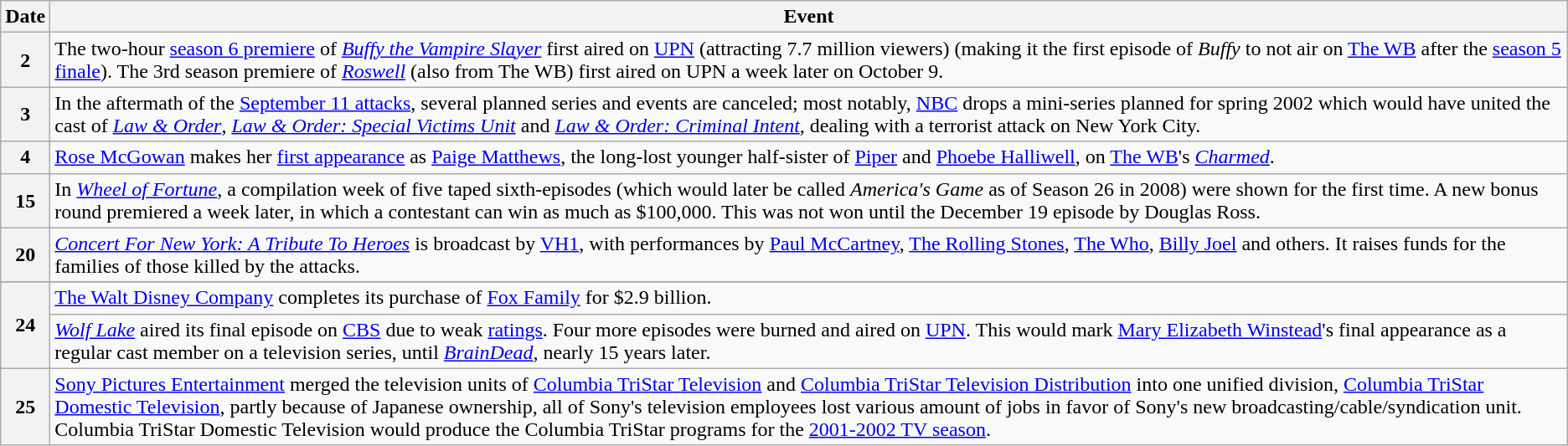<table class="wikitable">
<tr>
<th>Date</th>
<th>Event</th>
</tr>
<tr>
<th>2</th>
<td>The two-hour <a href='#'>season 6 premiere</a> of <em><a href='#'>Buffy the Vampire Slayer</a></em> first aired on <a href='#'>UPN</a> (attracting 7.7 million viewers) (making it the first episode of <em>Buffy</em> to not air on <a href='#'>The WB</a> after the <a href='#'>season 5 finale</a>). The 3rd season premiere of <em><a href='#'>Roswell</a></em> (also from The WB) first aired on UPN a week later on October 9.</td>
</tr>
<tr>
<th>3</th>
<td>In the aftermath of the <a href='#'>September 11 attacks</a>, several planned series and events are canceled; most notably, <a href='#'>NBC</a> drops a mini-series planned for spring 2002 which would have united the cast of <em><a href='#'>Law & Order</a></em>, <em><a href='#'>Law & Order: Special Victims Unit</a></em> and <em><a href='#'>Law & Order: Criminal Intent</a></em>, dealing with a terrorist attack on New York City.</td>
</tr>
<tr>
<th>4</th>
<td><a href='#'>Rose McGowan</a> makes her <a href='#'>first appearance</a> as <a href='#'>Paige Matthews</a>, the long-lost younger half-sister of <a href='#'>Piper</a> and <a href='#'>Phoebe Halliwell</a>, on <a href='#'>The WB</a>'s <em><a href='#'>Charmed</a></em>.</td>
</tr>
<tr>
<th>15</th>
<td>In <em><a href='#'>Wheel of Fortune</a></em>, a compilation week of five taped sixth-episodes (which would later be called <em>America's Game</em> as of Season 26 in 2008) were shown for the first time. A new bonus round premiered a week later, in which a contestant can win as much as $100,000. This was not won until the December 19 episode by Douglas Ross.</td>
</tr>
<tr>
<th>20</th>
<td><em><a href='#'>Concert For New York: A Tribute To Heroes</a></em> is broadcast by <a href='#'>VH1</a>, with performances by <a href='#'>Paul McCartney</a>, <a href='#'>The Rolling Stones</a>, <a href='#'>The Who</a>, <a href='#'>Billy Joel</a> and others. It raises funds for the families of those killed by the attacks.</td>
</tr>
<tr>
</tr>
<tr>
<th rowspan="2">24</th>
<td><a href='#'>The Walt Disney Company</a> completes its purchase of <a href='#'>Fox Family</a> for $2.9 billion.</td>
</tr>
<tr>
<td><em><a href='#'>Wolf Lake</a></em> aired its final episode on <a href='#'>CBS</a> due to weak <a href='#'>ratings</a>. Four more episodes were burned and aired on <a href='#'>UPN</a>. This would mark <a href='#'>Mary Elizabeth Winstead</a>'s final appearance as a regular cast member on a television series, until <em><a href='#'>BrainDead</a></em>, nearly 15 years later.</td>
</tr>
<tr>
<th>25</th>
<td><a href='#'>Sony Pictures Entertainment</a> merged the television units of <a href='#'>Columbia TriStar Television</a> and <a href='#'>Columbia TriStar Television Distribution</a> into one unified division, <a href='#'>Columbia TriStar Domestic Television</a>, partly because of Japanese ownership, all of Sony's television employees lost various amount of jobs in favor of Sony's new broadcasting/cable/syndication unit. Columbia TriStar Domestic Television would produce the Columbia TriStar programs for the <a href='#'>2001-2002 TV season</a>.</td>
</tr>
</table>
